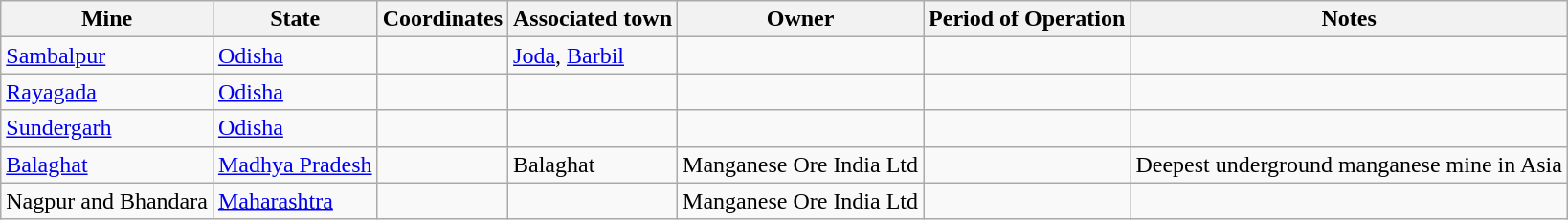<table class="sortable wikitable">
<tr>
<th scope="col">Mine</th>
<th scope="col">State</th>
<th scope="col">Coordinates</th>
<th scope="col">Associated town</th>
<th scope="col">Owner</th>
<th scope="col">Period of Operation</th>
<th scope="col">Notes</th>
</tr>
<tr>
<td><a href='#'>Sambalpur</a></td>
<td><a href='#'>Odisha</a></td>
<td></td>
<td><a href='#'>Joda</a>, <a href='#'>Barbil</a></td>
<td></td>
<td></td>
<td></td>
</tr>
<tr>
<td><a href='#'>Rayagada</a></td>
<td><a href='#'>Odisha</a></td>
<td></td>
<td></td>
<td></td>
<td></td>
<td></td>
</tr>
<tr>
<td><a href='#'>Sundergarh</a></td>
<td><a href='#'>Odisha</a></td>
<td></td>
<td></td>
<td></td>
<td></td>
<td></td>
</tr>
<tr>
<td><a href='#'>Balaghat</a></td>
<td><a href='#'>Madhya Pradesh</a></td>
<td></td>
<td>Balaghat</td>
<td>Manganese Ore India Ltd</td>
<td></td>
<td>Deepest underground manganese mine in Asia</td>
</tr>
<tr>
<td>Nagpur and Bhandara</td>
<td><a href='#'>Maharashtra</a></td>
<td></td>
<td></td>
<td>Manganese Ore India Ltd</td>
<td></td>
<td></td>
</tr>
</table>
